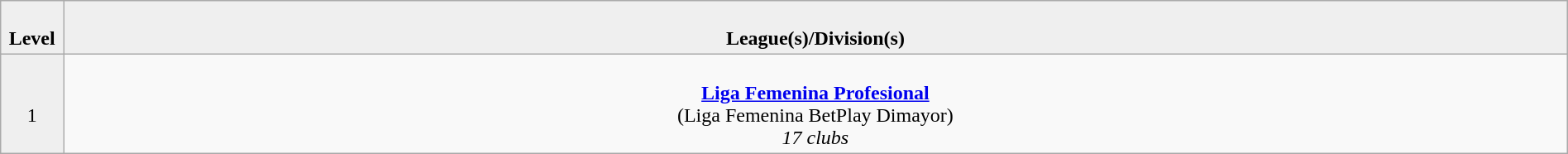<table class="wikitable" style="text-align:center; width:100%;">
<tr style="background:#efefef;">
<td style="width:4%; text-align:center;"><br><strong>Level</strong></td>
<td colspan="12"  style="width:96%; text-align:center;"><br><strong>League(s)/Division(s)</strong></td>
</tr>
<tr>
<td style="text-align:center; width:4%; background:#efefef;"><br>1</td>
<td colspan="12"  style="width:96%; text-align:center;"><br><strong><a href='#'>Liga Femenina Profesional</a></strong><br>(Liga Femenina BetPlay Dimayor)<br>
<em>17 clubs</em><br></td>
</tr>
</table>
